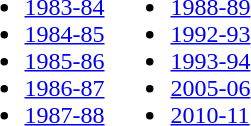<table>
<tr style="vertical-align: top;">
<td><br><ul><li><a href='#'>1983-84</a></li><li><a href='#'>1984-85</a></li><li><a href='#'>1985-86</a></li><li><a href='#'>1986-87</a></li><li><a href='#'>1987-88</a></li></ul></td>
<td><br><ul><li><a href='#'>1988-89</a></li><li><a href='#'>1992-93</a></li><li><a href='#'>1993-94</a></li><li><a href='#'>2005-06</a></li><li><a href='#'>2010-11</a></li></ul></td>
</tr>
</table>
